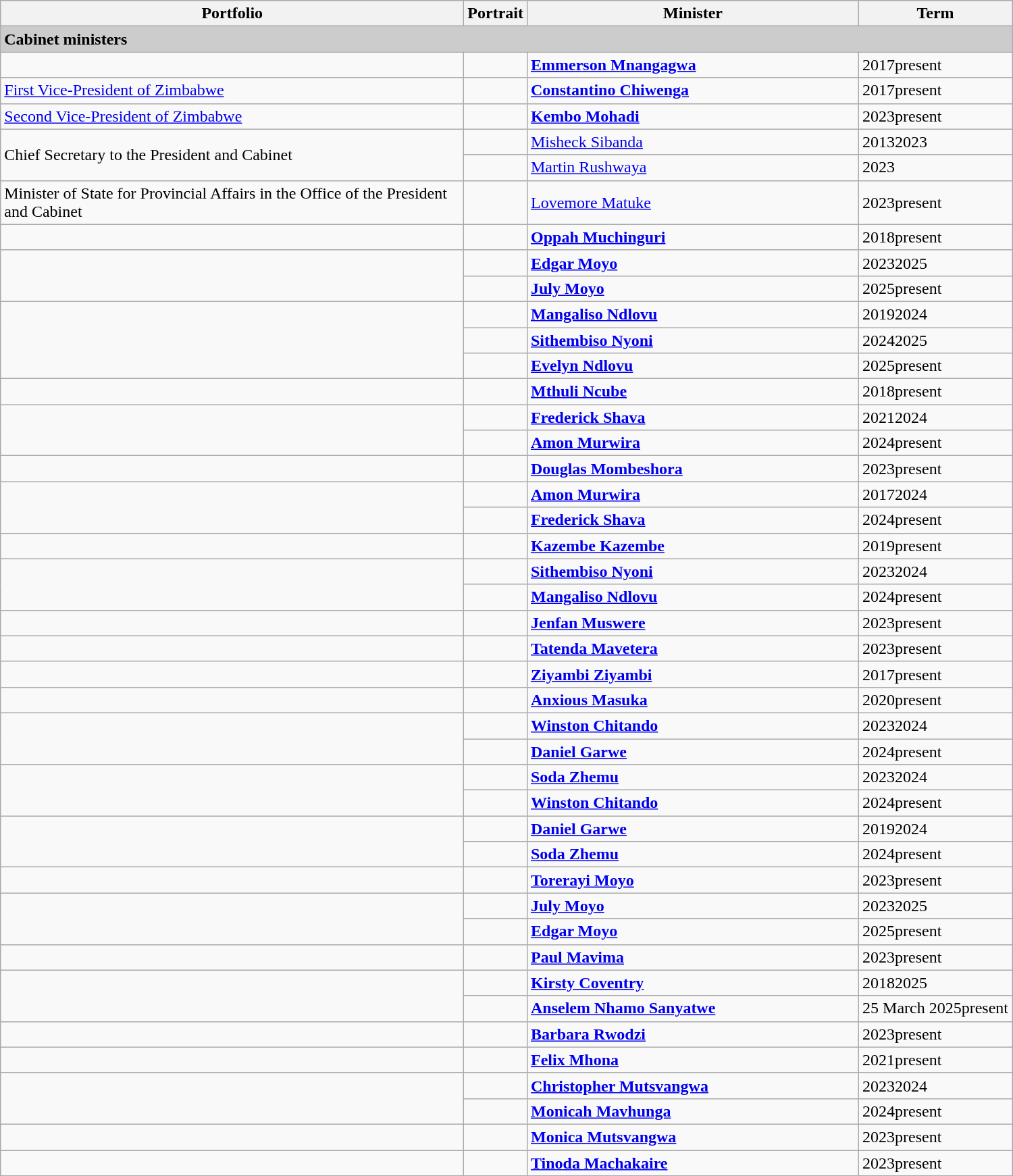<table class="wikitable">
<tr>
<th>Portfolio</th>
<th>Portrait</th>
<th>Minister</th>
<th colspan=2>Term</th>
</tr>
<tr>
<td style="background:#cccccc;" colspan="5"><strong>Cabinet ministers</strong></td>
</tr>
<tr>
<td></td>
<td></td>
<td> <strong><a href='#'>Emmerson Mnangagwa</a></strong></td>
<td>2017present</td>
</tr>
<tr>
<td><a href='#'>First Vice-President of Zimbabwe</a></td>
<td></td>
<td> <strong><a href='#'>Constantino Chiwenga</a></strong></td>
<td>2017present</td>
</tr>
<tr>
<td><a href='#'>Second Vice-President of Zimbabwe</a></td>
<td></td>
<td style="width: 320px;"> <strong><a href='#'>Kembo Mohadi</a></strong></td>
<td>2023present</td>
</tr>
<tr>
<td rowspan="2" style="width: 450px;">Chief Secretary to the President and Cabinet</td>
<td></td>
<td style="width: 320px;"> <a href='#'>Misheck Sibanda</a></td>
<td>20132023</td>
</tr>
<tr>
<td></td>
<td style="width: 320px;"> <a href='#'>Martin Rushwaya</a></td>
<td>2023</td>
</tr>
<tr>
<td style="width: 450px;">Minister of State for Provincial Affairs in the Office of the President and Cabinet</td>
<td></td>
<td style="width: 320px;"><a href='#'>Lovemore Matuke</a></td>
<td>2023present</td>
</tr>
<tr>
<td style="width: 450px;"></td>
<td></td>
<td style="width: 320px;"> <strong><a href='#'>Oppah Muchinguri</a></strong></td>
<td>2018present</td>
</tr>
<tr>
<td rowspan="2" style="width: 450px;"></td>
<td></td>
<td style="width: 320px;"> <strong><a href='#'>Edgar Moyo</a></strong></td>
<td>20232025</td>
</tr>
<tr>
<td></td>
<td style="width: 320px;"> <strong><a href='#'>July Moyo</a></strong></td>
<td>2025present</td>
</tr>
<tr>
<td rowspan="3" style="width: 450px;"></td>
<td></td>
<td style="width: 320px;"> <strong><a href='#'>Mangaliso Ndlovu</a></strong></td>
<td>20192024</td>
</tr>
<tr>
<td></td>
<td style="width: 320px;"> <strong><a href='#'>Sithembiso Nyoni</a></strong></td>
<td>20242025</td>
</tr>
<tr>
<td></td>
<td style="width: 320px;"> <strong><a href='#'>Evelyn Ndlovu</a></strong></td>
<td>2025present</td>
</tr>
<tr>
<td style="width: 450px;"></td>
<td></td>
<td style="width: 320px;"> <strong><a href='#'>Mthuli Ncube</a></strong></td>
<td>2018present</td>
</tr>
<tr>
<td rowspan="2" style="width: 450px;"></td>
<td></td>
<td style="width: 320px;"> <strong><a href='#'>Frederick Shava</a></strong></td>
<td>20212024</td>
</tr>
<tr>
<td></td>
<td style="width: 320px;"> <strong><a href='#'>Amon Murwira</a></strong></td>
<td>2024present</td>
</tr>
<tr>
<td style="width: 450px;"></td>
<td></td>
<td style="width: 320px;"> <strong><a href='#'>Douglas Mombeshora</a></strong></td>
<td>2023present</td>
</tr>
<tr>
<td rowspan="2" style="width: 450px;"></td>
<td></td>
<td style="width: 320px;"> <strong><a href='#'>Amon Murwira</a></strong></td>
<td>20172024</td>
</tr>
<tr>
<td></td>
<td style="width: 320px;"> <strong><a href='#'>Frederick Shava</a></strong></td>
<td>2024present</td>
</tr>
<tr>
<td style="width: 450px;"></td>
<td></td>
<td style="width: 320px;"> <strong><a href='#'>Kazembe Kazembe</a></strong></td>
<td>2019present</td>
</tr>
<tr>
<td rowspan="2" style="width: 450px;"></td>
<td></td>
<td style="width: 320px;"> <strong><a href='#'>Sithembiso Nyoni</a></strong></td>
<td>20232024</td>
</tr>
<tr>
<td></td>
<td style="width: 320px;"> <strong><a href='#'>Mangaliso Ndlovu</a></strong></td>
<td>2024present</td>
</tr>
<tr>
<td style="width: 450px;"></td>
<td></td>
<td style="width: 320px;"> <strong><a href='#'>Jenfan Muswere</a></strong></td>
<td>2023present</td>
</tr>
<tr>
<td style="width: 450px;"></td>
<td></td>
<td style="width: 320px;"> <strong><a href='#'>Tatenda Mavetera</a></strong></td>
<td>2023present</td>
</tr>
<tr>
<td style="width: 450px;"></td>
<td></td>
<td style="width: 320px;"> <strong><a href='#'>Ziyambi Ziyambi</a></strong></td>
<td>2017present</td>
</tr>
<tr>
<td style="width: 450px;"></td>
<td></td>
<td style="width: 320px;"> <strong><a href='#'>Anxious Masuka</a></strong></td>
<td>2020present</td>
</tr>
<tr>
<td rowspan="2" style="width: 450px;"></td>
<td></td>
<td style="width: 320px;"> <strong><a href='#'>Winston Chitando</a></strong></td>
<td>20232024</td>
</tr>
<tr>
<td></td>
<td style="width: 320px;"> <strong><a href='#'>Daniel Garwe</a></strong></td>
<td>2024present</td>
</tr>
<tr>
<td rowspan="2" style="width: 450px;"></td>
<td></td>
<td style="width: 320px;"> <strong><a href='#'>Soda Zhemu</a></strong></td>
<td>20232024</td>
</tr>
<tr>
<td></td>
<td style="width: 320px;"> <strong><a href='#'>Winston Chitando</a></strong></td>
<td>2024present</td>
</tr>
<tr>
<td rowspan="2" style="width: 450px;"></td>
<td></td>
<td style="width: 320px;"> <strong><a href='#'>Daniel Garwe</a></strong></td>
<td>20192024</td>
</tr>
<tr>
<td></td>
<td style="width: 320px;"> <strong><a href='#'>Soda Zhemu</a></strong></td>
<td>2024present</td>
</tr>
<tr>
<td style="width: 450px;"></td>
<td></td>
<td style="width: 320px;"> <strong><a href='#'>Torerayi Moyo</a></strong></td>
<td>2023present</td>
</tr>
<tr>
<td rowspan="2" style="width: 450px;"></td>
<td></td>
<td style="width: 320px;"> <strong><a href='#'>July Moyo</a></strong></td>
<td>20232025</td>
</tr>
<tr>
<td></td>
<td style="width: 320px;"> <strong><a href='#'>Edgar Moyo</a></strong></td>
<td>2025present</td>
</tr>
<tr>
<td style="width: 450px;"></td>
<td></td>
<td style="width: 320px;"> <strong><a href='#'>Paul Mavima</a></strong></td>
<td>2023present</td>
</tr>
<tr>
<td rowspan="2" style="width: 450px;"></td>
<td></td>
<td style="width: 320px;"> <strong><a href='#'>Kirsty Coventry</a></strong></td>
<td>20182025</td>
</tr>
<tr>
<td></td>
<td style="width: 320px;"> <strong><a href='#'>Anselem Nhamo Sanyatwe</a></strong></td>
<td>25 March 2025present</td>
</tr>
<tr>
<td style="width: 450px;"></td>
<td></td>
<td style="width: 320px;"> <strong><a href='#'>Barbara Rwodzi</a></strong></td>
<td>2023present</td>
</tr>
<tr>
<td style="width: 450px;"></td>
<td></td>
<td style="width: 320px;"> <strong><a href='#'>Felix Mhona</a></strong></td>
<td>2021present</td>
</tr>
<tr>
<td rowspan="2" style="width: 450px;"></td>
<td></td>
<td style="width: 320px;"> <strong><a href='#'>Christopher Mutsvangwa</a></strong></td>
<td>20232024</td>
</tr>
<tr>
<td></td>
<td style="width: 320px;"> <strong><a href='#'>Monicah Mavhunga</a></strong></td>
<td>2024present</td>
</tr>
<tr>
<td style="width: 450px;"></td>
<td></td>
<td style="width: 320px;"> <strong><a href='#'>Monica Mutsvangwa</a></strong></td>
<td>2023present</td>
</tr>
<tr>
<td style="width: 450px;"></td>
<td></td>
<td style="width: 320px;"> <strong><a href='#'>Tinoda Machakaire</a></strong></td>
<td>2023present</td>
</tr>
<tr>
</tr>
</table>
